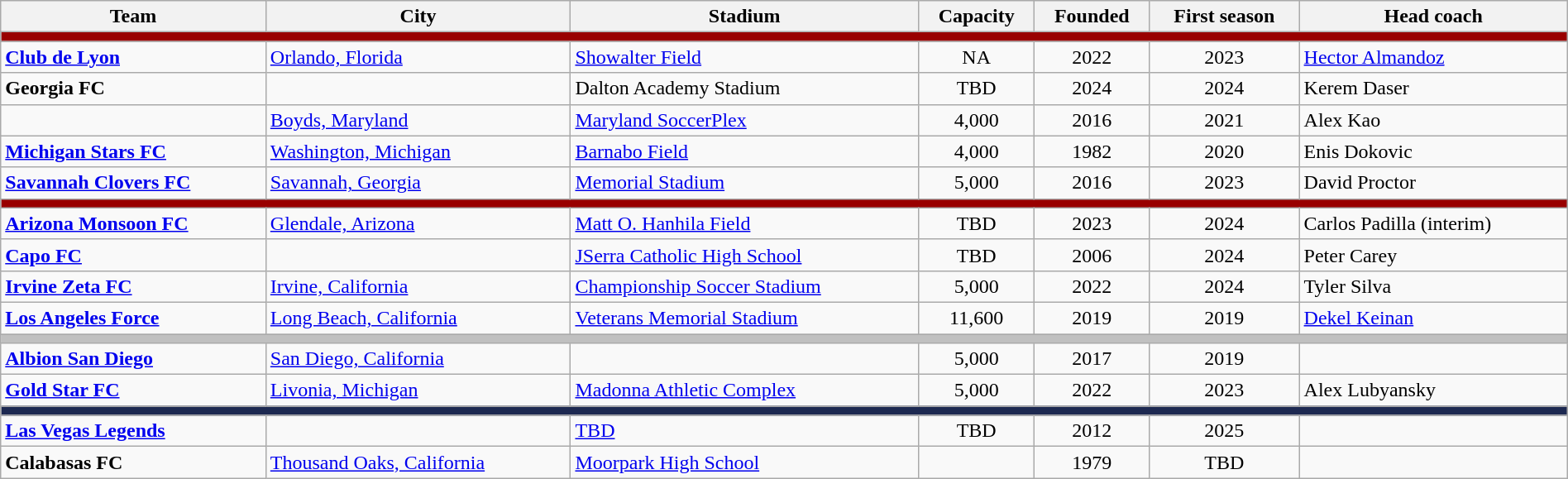<table class="wikitable sortable" style="text-align:left; width:100%">
<tr>
<th>Team</th>
<th>City</th>
<th>Stadium</th>
<th>Capacity</th>
<th>Founded</th>
<th>First season</th>
<th>Head coach</th>
</tr>
<tr>
<th colspan="7" style="background:#990000;"></th>
</tr>
<tr>
<td><strong><a href='#'>Club de Lyon</a></strong></td>
<td><a href='#'>Orlando, Florida</a></td>
<td><a href='#'>Showalter Field</a></td>
<td style="text-align:center;">NA</td>
<td style="text-align:center;">2022</td>
<td style="text-align:center;">2023</td>
<td> <a href='#'>Hector Almandoz</a></td>
</tr>
<tr>
<td><strong>Georgia FC</strong></td>
<td></td>
<td>Dalton Academy Stadium</td>
<td style="text-align:center;">TBD</td>
<td style="text-align:center;">2024</td>
<td style="text-align:center;">2024</td>
<td> Kerem Daser</td>
</tr>
<tr>
<td><strong></strong></td>
<td><a href='#'>Boyds, Maryland</a></td>
<td><a href='#'>Maryland SoccerPlex</a></td>
<td style="text-align:center;">4,000</td>
<td style="text-align:center;">2016</td>
<td style="text-align:center;">2021</td>
<td> Alex Kao</td>
</tr>
<tr>
<td><strong><a href='#'>Michigan Stars FC</a></strong></td>
<td><a href='#'>Washington, Michigan</a></td>
<td><a href='#'>Barnabo Field</a></td>
<td style="text-align:center;">4,000</td>
<td style="text-align:center;">1982</td>
<td style="text-align:center;">2020</td>
<td> Enis Dokovic</td>
</tr>
<tr>
<td><strong><a href='#'>Savannah Clovers FC</a></strong></td>
<td><a href='#'>Savannah, Georgia</a></td>
<td><a href='#'>Memorial Stadium</a></td>
<td style="text-align:center;">5,000</td>
<td style="text-align:center;">2016</td>
<td style="text-align:center;">2023</td>
<td> David Proctor</td>
</tr>
<tr>
<th colspan="7" style="background:#990000;"></th>
</tr>
<tr>
<td><strong><a href='#'>Arizona Monsoon FC</a></strong></td>
<td><a href='#'>Glendale, Arizona</a></td>
<td><a href='#'>Matt O. Hanhila Field</a></td>
<td style="text-align:center;">TBD</td>
<td style="text-align:center;">2023</td>
<td style="text-align:center;">2024</td>
<td> Carlos Padilla (interim)</td>
</tr>
<tr>
<td><strong><a href='#'>Capo FC</a></strong></td>
<td></td>
<td><a href='#'>JSerra Catholic High School</a></td>
<td style="text-align:center;">TBD</td>
<td style="text-align:center;">2006</td>
<td style="text-align:center;">2024</td>
<td> Peter Carey</td>
</tr>
<tr>
<td><strong><a href='#'>Irvine Zeta FC</a></strong></td>
<td><a href='#'>Irvine, California</a></td>
<td><a href='#'>Championship Soccer Stadium</a></td>
<td style="text-align:center;">5,000</td>
<td style="text-align:center;">2022</td>
<td style="text-align:center;">2024</td>
<td> Tyler Silva</td>
</tr>
<tr>
<td><strong><a href='#'>Los Angeles Force</a></strong></td>
<td><a href='#'>Long Beach, California</a></td>
<td><a href='#'>Veterans Memorial Stadium</a></td>
<td style="text-align:center;">11,600</td>
<td style="text-align:center;">2019</td>
<td style="text-align:center;">2019</td>
<td> <a href='#'>Dekel Keinan</a></td>
</tr>
<tr>
<th colspan="7" style="background:#C0C0C0;"></th>
</tr>
<tr>
<td><strong><a href='#'>Albion San Diego</a></strong></td>
<td><a href='#'>San Diego, California</a></td>
<td></td>
<td style="text-align:center;">5,000</td>
<td style="text-align:center;">2017</td>
<td style="text-align:center;">2019</td>
<td></td>
</tr>
<tr>
<td><strong><a href='#'>Gold Star FC</a></strong></td>
<td><a href='#'>Livonia, Michigan</a></td>
<td><a href='#'>Madonna Athletic Complex</a></td>
<td style="text-align:center;">5,000</td>
<td style="text-align:center;">2022</td>
<td style="text-align:center;">2023</td>
<td> Alex Lubyansky</td>
</tr>
<tr>
<th colspan="7" style="background:#1D2951;"></th>
</tr>
<tr>
<td><strong><a href='#'>Las Vegas Legends</a></strong></td>
<td></td>
<td><a href='#'>TBD</a></td>
<td style="text-align:center;">TBD</td>
<td style="text-align:center;">2012</td>
<td style="text-align:center;">2025</td>
<td></td>
</tr>
<tr>
<td><strong>Calabasas FC</strong></td>
<td><a href='#'>Thousand Oaks, California</a></td>
<td><a href='#'>Moorpark High School</a></td>
<td style="text-align:center;"></td>
<td style="text-align:center;">1979</td>
<td style="text-align:center;">TBD</td>
<td></td>
</tr>
</table>
